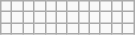<table class="wikitable letters-table">
<tr>
<td></td>
<td></td>
<td></td>
<td></td>
<td></td>
<td></td>
<td></td>
<td></td>
<td></td>
<td></td>
<td></td>
<td></td>
</tr>
<tr>
<td></td>
<td></td>
<td></td>
<td></td>
<td></td>
<td></td>
<td></td>
<td></td>
<td></td>
<td></td>
<td></td>
<td></td>
</tr>
<tr>
<td></td>
<td></td>
<td></td>
<td></td>
<td></td>
<td></td>
<td></td>
<td></td>
<td></td>
<td></td>
<td></td>
<td></td>
</tr>
</table>
